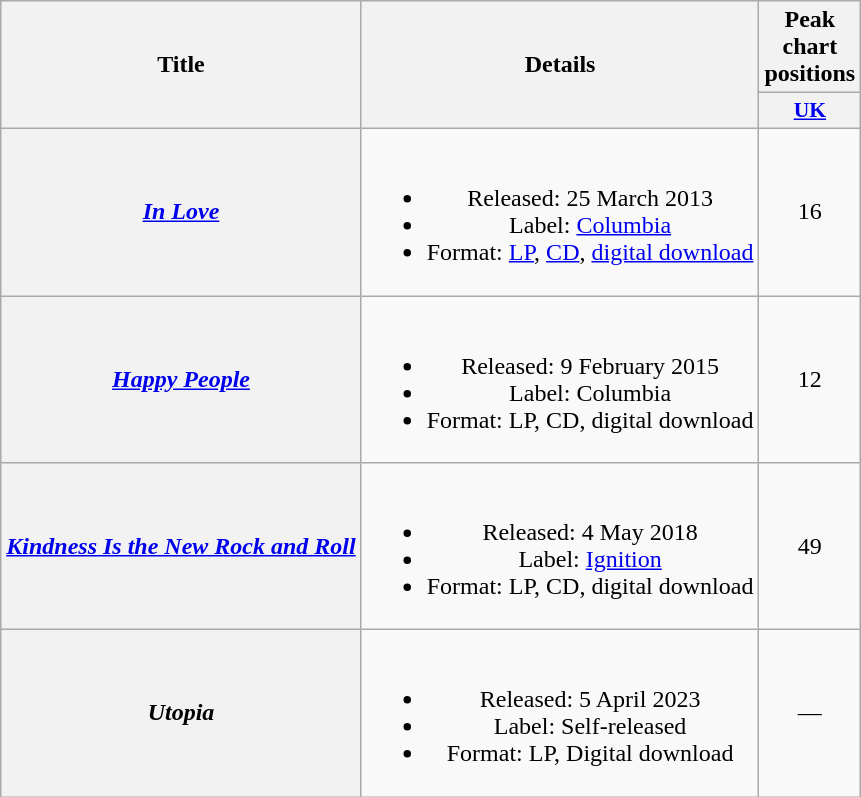<table class="wikitable plainrowheaders" style="text-align:center;">
<tr>
<th scope="col" rowspan="2">Title</th>
<th scope="col" rowspan="2">Details</th>
<th scope="col" colspan="1">Peak chart positions</th>
</tr>
<tr>
<th scope="col" style="width:3em;font-size:90%;"><a href='#'>UK</a><br></th>
</tr>
<tr>
<th scope="row"><em><a href='#'>In Love</a></em></th>
<td><br><ul><li>Released: 25 March 2013</li><li>Label: <a href='#'>Columbia</a></li><li>Format: <a href='#'>LP</a>, <a href='#'>CD</a>, <a href='#'>digital download</a></li></ul></td>
<td>16</td>
</tr>
<tr>
<th scope="row"><em><a href='#'>Happy People</a></em></th>
<td><br><ul><li>Released: 9 February 2015</li><li>Label: Columbia</li><li>Format: LP, CD, digital download</li></ul></td>
<td>12</td>
</tr>
<tr>
<th scope="row"><em><a href='#'>Kindness Is the New Rock and Roll</a></em></th>
<td><br><ul><li>Released: 4 May 2018</li><li>Label: <a href='#'>Ignition</a></li><li>Format: LP, CD, digital download</li></ul></td>
<td>49</td>
</tr>
<tr>
<th scope="row"><em>Utopia</em></th>
<td><br><ul><li>Released: 5 April 2023</li><li>Label: Self-released</li><li>Format: LP, Digital download</li></ul></td>
<td>—</td>
</tr>
</table>
